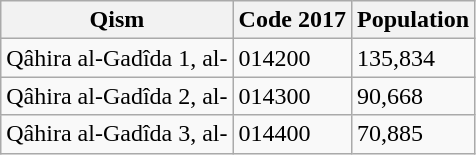<table class="wikitable sortable">
<tr>
<th colspan="1" rowspan="1">Qism</th>
<th colspan="1" rowspan="1">Code 2017</th>
<th colspan="1" rowspan="1">Population</th>
</tr>
<tr>
<td>Qâhira al-Gadîda 1, al-</td>
<td>014200</td>
<td>135,834</td>
</tr>
<tr>
<td>Qâhira al-Gadîda 2, al-</td>
<td>014300</td>
<td>90,668</td>
</tr>
<tr>
<td>Qâhira al-Gadîda 3, al-</td>
<td>014400</td>
<td>70,885</td>
</tr>
</table>
